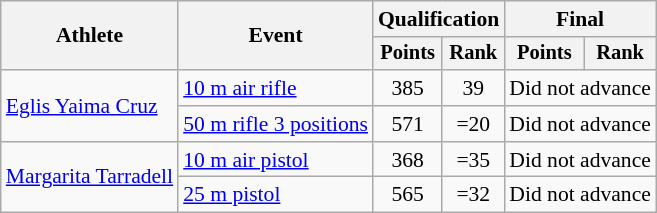<table class="wikitable" style="font-size:90%">
<tr>
<th rowspan="2">Athlete</th>
<th rowspan="2">Event</th>
<th colspan=2>Qualification</th>
<th colspan=2>Final</th>
</tr>
<tr style="font-size:95%">
<th>Points</th>
<th>Rank</th>
<th>Points</th>
<th>Rank</th>
</tr>
<tr align=center>
<td align=left rowspan=2><a href='#'>Eglis Yaima Cruz</a></td>
<td align=left><a href='#'>10 m air rifle</a></td>
<td>385</td>
<td>39</td>
<td colspan=2>Did not advance</td>
</tr>
<tr align=center>
<td align=left><a href='#'>50 m rifle 3 positions</a></td>
<td>571</td>
<td>=20</td>
<td colspan=2>Did not advance</td>
</tr>
<tr align=center>
<td align=left rowspan=2><a href='#'>Margarita Tarradell</a></td>
<td align=left><a href='#'>10 m air pistol</a></td>
<td>368</td>
<td>=35</td>
<td colspan=2>Did not advance</td>
</tr>
<tr align=center>
<td align=left><a href='#'>25 m pistol</a></td>
<td>565</td>
<td>=32</td>
<td colspan=2>Did not advance</td>
</tr>
</table>
